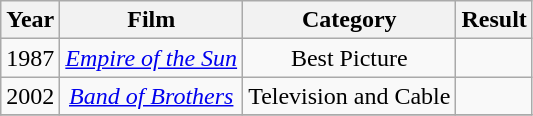<table class="wikitable">
<tr>
<th>Year</th>
<th>Film</th>
<th>Category</th>
<th>Result</th>
</tr>
<tr>
<td style="text-align:center;">1987</td>
<td style="text-align:center;"><a href='#'><em>Empire of the Sun</em></a></td>
<td style="text-align:center;">Best Picture</td>
<td></td>
</tr>
<tr>
<td style="text-align:center;">2002</td>
<td style="text-align:center;"><a href='#'><em>Band of Brothers</em></a></td>
<td style="text-align:center;">Television and Cable</td>
<td></td>
</tr>
<tr>
</tr>
</table>
